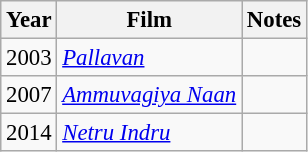<table class="wikitable" style="font-size: 95%;">
<tr>
<th>Year</th>
<th>Film</th>
<th>Notes</th>
</tr>
<tr>
<td>2003</td>
<td><em><a href='#'>Pallavan</a></em></td>
<td></td>
</tr>
<tr>
<td>2007</td>
<td><em><a href='#'>Ammuvagiya Naan</a></em></td>
<td></td>
</tr>
<tr>
<td>2014</td>
<td><em><a href='#'>Netru Indru</a></em></td>
<td></td>
</tr>
</table>
